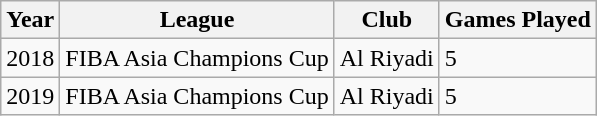<table class="wikitable sortable">
<tr>
<th>Year</th>
<th>League</th>
<th>Club</th>
<th>Games Played</th>
</tr>
<tr>
<td>2018</td>
<td>FIBA Asia Champions Cup</td>
<td>Al Riyadi</td>
<td>5</td>
</tr>
<tr>
<td>2019</td>
<td>FIBA Asia Champions Cup</td>
<td>Al Riyadi</td>
<td>5</td>
</tr>
</table>
